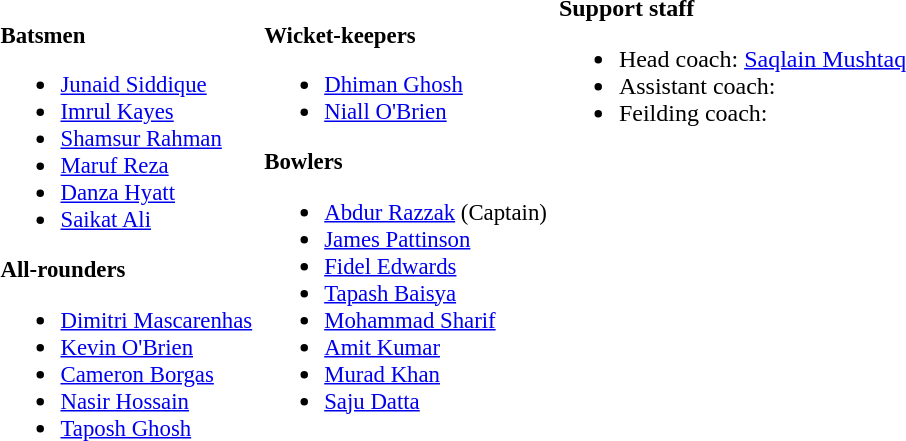<table class="toccolours">
<tr>
</tr>
<tr>
<td style="font-size: 95%;" valign="top"><br><strong>Batsmen</strong><ul><li>  <a href='#'>Junaid Siddique</a></li><li>  <a href='#'>Imrul Kayes</a></li><li>  <a href='#'>Shamsur Rahman</a></li><li>  <a href='#'>Maruf Reza</a></li><li>  <a href='#'>Danza Hyatt</a></li><li>  <a href='#'>Saikat Ali</a></li></ul><strong>All-rounders</strong><ul><li>  <a href='#'>Dimitri Mascarenhas</a></li><li>  <a href='#'>Kevin O'Brien</a></li><li>  <a href='#'>Cameron Borgas</a></li><li>  <a href='#'>Nasir Hossain</a></li><li>  <a href='#'>Taposh Ghosh</a></li></ul></td>
<td></td>
<td style="font-size: 95%;" valign="top"><br><strong>Wicket-keepers</strong><ul><li>  <a href='#'>Dhiman Ghosh</a></li><li>  <a href='#'>Niall O'Brien</a></li></ul><strong>Bowlers</strong><ul><li>  <a href='#'>Abdur Razzak</a> (Captain)</li><li>  <a href='#'>James Pattinson</a></li><li>  <a href='#'>Fidel Edwards</a></li><li>  <a href='#'>Tapash Baisya</a></li><li>  <a href='#'>Mohammad Sharif</a></li><li>  <a href='#'>Amit Kumar</a></li><li>  <a href='#'>Murad Khan</a></li><li>  <a href='#'>Saju Datta</a></li></ul></td>
<td></td>
<td valign="top"><strong>Support staff</strong><br><ul><li>Head coach:  <a href='#'>Saqlain Mushtaq</a></li><li>Assistant coach:</li><li>Feilding coach:</li></ul></td>
</tr>
<tr>
</tr>
</table>
